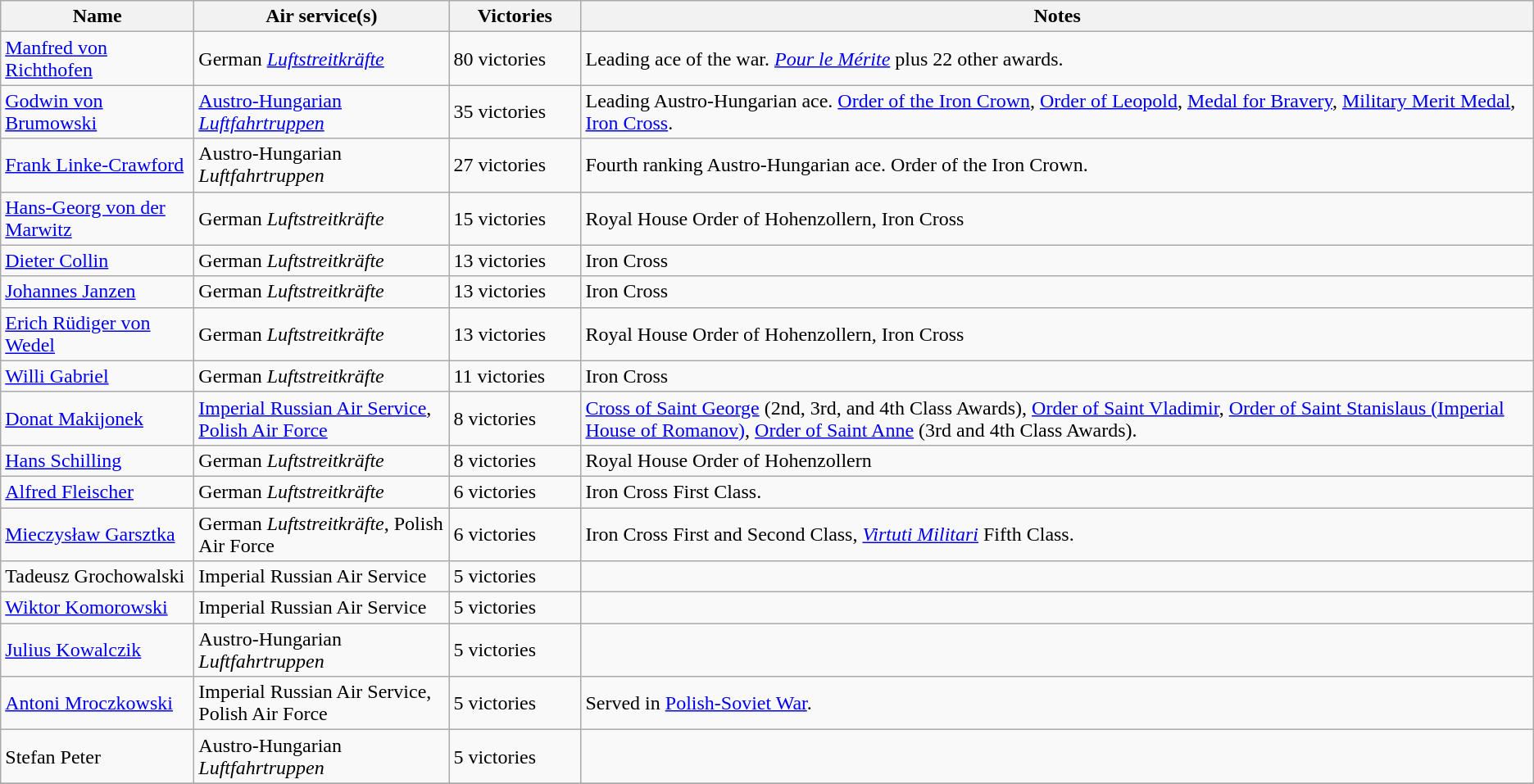<table class="wikitable sortable">
<tr>
<th width="150">Name</th>
<th width="200">Air service(s)</th>
<th width="100">Victories</th>
<th>Notes</th>
</tr>
<tr>
<td><a href='#'>Manfred von Richthofen</a></td>
<td>German <em><a href='#'>Luftstreitkräfte</a></em></td>
<td>80 victories</td>
<td>Leading ace of the war. <em><a href='#'>Pour le Mérite</a></em> plus 22 other awards.</td>
</tr>
<tr>
<td><a href='#'>Godwin von Brumowski</a></td>
<td><a href='#'>Austro-Hungarian</a> <em><a href='#'>Luftfahrtruppen</a></em></td>
<td>35 victories</td>
<td>Leading Austro-Hungarian ace. <a href='#'>Order of the Iron Crown</a>, <a href='#'>Order of Leopold</a>, <a href='#'>Medal for Bravery</a>, <a href='#'>Military Merit Medal</a>, <a href='#'>Iron Cross</a>.</td>
</tr>
<tr>
<td><a href='#'>Frank Linke-Crawford</a></td>
<td>Austro-Hungarian <em>Luftfahrtruppen</em></td>
<td>27 victories</td>
<td>Fourth ranking Austro-Hungarian ace. Order of the Iron Crown.</td>
</tr>
<tr>
<td><a href='#'>Hans-Georg von der Marwitz</a></td>
<td>German <em>Luftstreitkräfte</em></td>
<td>15 victories</td>
<td>Royal House Order of Hohenzollern, Iron Cross</td>
</tr>
<tr>
<td><a href='#'>Dieter Collin</a></td>
<td>German <em>Luftstreitkräfte</em></td>
<td>13 victories</td>
<td>Iron Cross</td>
</tr>
<tr>
<td><a href='#'>Johannes Janzen</a></td>
<td>German <em>Luftstreitkräfte</em></td>
<td>13 victories</td>
<td>Iron Cross</td>
</tr>
<tr>
<td><a href='#'>Erich Rüdiger von Wedel</a></td>
<td>German <em>Luftstreitkräfte</em></td>
<td>13 victories</td>
<td>Royal House Order of Hohenzollern, Iron Cross</td>
</tr>
<tr>
<td><a href='#'>Willi Gabriel</a></td>
<td>German <em>Luftstreitkräfte</em></td>
<td>11 victories</td>
<td>Iron Cross</td>
</tr>
<tr>
<td><a href='#'>Donat Makijonek</a></td>
<td><a href='#'>Imperial Russian Air Service</a>, <a href='#'>Polish Air Force</a></td>
<td>8 victories</td>
<td><a href='#'>Cross of Saint George</a> (2nd, 3rd, and 4th Class Awards), <a href='#'>Order of Saint Vladimir</a>, <a href='#'>Order of Saint Stanislaus (Imperial House of Romanov)</a>, <a href='#'>Order of Saint Anne</a> (3rd and 4th Class Awards).</td>
</tr>
<tr>
<td><a href='#'>Hans Schilling</a></td>
<td>German <em>Luftstreitkräfte</em></td>
<td>8 victories</td>
<td>Royal House Order of Hohenzollern</td>
</tr>
<tr>
<td><a href='#'>Alfred Fleischer</a></td>
<td>German <em>Luftstreitkräfte</em></td>
<td>6 victories</td>
<td>Iron Cross First Class.</td>
</tr>
<tr>
<td><a href='#'>Mieczysław Garsztka</a></td>
<td>German <em>Luftstreitkräfte</em>, Polish Air Force</td>
<td>6 victories</td>
<td>Iron Cross First and Second Class, <em><a href='#'>Virtuti Militari</a></em> Fifth Class.</td>
</tr>
<tr>
<td>Tadeusz Grochowalski</td>
<td>Imperial Russian Air Service</td>
<td>5 victories</td>
<td></td>
</tr>
<tr>
<td><a href='#'>Wiktor Komorowski</a></td>
<td>Imperial Russian Air Service</td>
<td>5 victories</td>
<td></td>
</tr>
<tr>
<td><a href='#'>Julius Kowalczik</a></td>
<td>Austro-Hungarian <em>Luftfahrtruppen</em></td>
<td>5 victories</td>
<td></td>
</tr>
<tr>
<td><a href='#'>Antoni Mroczkowski</a></td>
<td>Imperial Russian Air Service, Polish Air Force</td>
<td>5 victories</td>
<td>Served in <a href='#'>Polish-Soviet War</a>.</td>
</tr>
<tr>
<td>Stefan Peter</td>
<td>Austro-Hungarian <em>Luftfahrtruppen</em></td>
<td>5 victories</td>
<td></td>
</tr>
<tr>
</tr>
</table>
